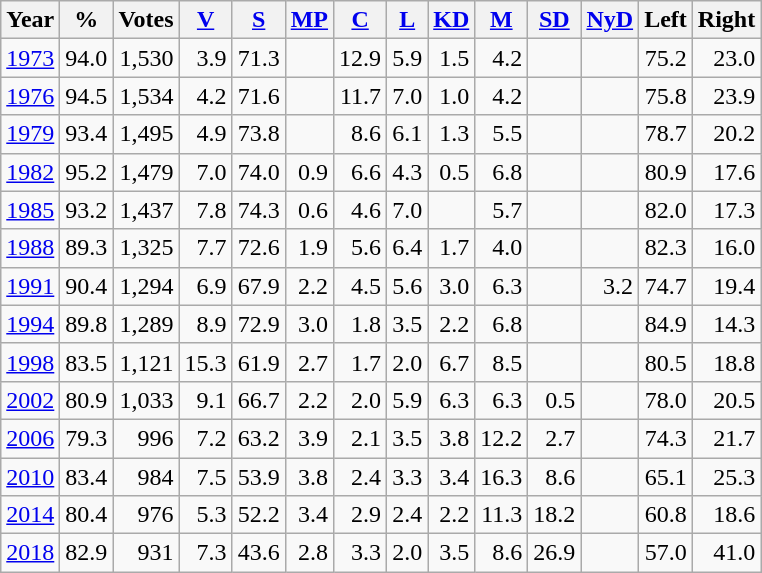<table class="wikitable sortable" style=text-align:right>
<tr>
<th>Year</th>
<th>%</th>
<th>Votes</th>
<th><a href='#'>V</a></th>
<th><a href='#'>S</a></th>
<th><a href='#'>MP</a></th>
<th><a href='#'>C</a></th>
<th><a href='#'>L</a></th>
<th><a href='#'>KD</a></th>
<th><a href='#'>M</a></th>
<th><a href='#'>SD</a></th>
<th><a href='#'>NyD</a></th>
<th>Left</th>
<th>Right</th>
</tr>
<tr>
<td align=left><a href='#'>1973</a></td>
<td>94.0</td>
<td>1,530</td>
<td>3.9</td>
<td>71.3</td>
<td></td>
<td>12.9</td>
<td>5.9</td>
<td>1.5</td>
<td>4.2</td>
<td></td>
<td></td>
<td>75.2</td>
<td>23.0</td>
</tr>
<tr>
<td align=left><a href='#'>1976</a></td>
<td>94.5</td>
<td>1,534</td>
<td>4.2</td>
<td>71.6</td>
<td></td>
<td>11.7</td>
<td>7.0</td>
<td>1.0</td>
<td>4.2</td>
<td></td>
<td></td>
<td>75.8</td>
<td>23.9</td>
</tr>
<tr>
<td align=left><a href='#'>1979</a></td>
<td>93.4</td>
<td>1,495</td>
<td>4.9</td>
<td>73.8</td>
<td></td>
<td>8.6</td>
<td>6.1</td>
<td>1.3</td>
<td>5.5</td>
<td></td>
<td></td>
<td>78.7</td>
<td>20.2</td>
</tr>
<tr>
<td align=left><a href='#'>1982</a></td>
<td>95.2</td>
<td>1,479</td>
<td>7.0</td>
<td>74.0</td>
<td>0.9</td>
<td>6.6</td>
<td>4.3</td>
<td>0.5</td>
<td>6.8</td>
<td></td>
<td></td>
<td>80.9</td>
<td>17.6</td>
</tr>
<tr>
<td align=left><a href='#'>1985</a></td>
<td>93.2</td>
<td>1,437</td>
<td>7.8</td>
<td>74.3</td>
<td>0.6</td>
<td>4.6</td>
<td>7.0</td>
<td></td>
<td>5.7</td>
<td></td>
<td></td>
<td>82.0</td>
<td>17.3</td>
</tr>
<tr>
<td align=left><a href='#'>1988</a></td>
<td>89.3</td>
<td>1,325</td>
<td>7.7</td>
<td>72.6</td>
<td>1.9</td>
<td>5.6</td>
<td>6.4</td>
<td>1.7</td>
<td>4.0</td>
<td></td>
<td></td>
<td>82.3</td>
<td>16.0</td>
</tr>
<tr>
<td align=left><a href='#'>1991</a></td>
<td>90.4</td>
<td>1,294</td>
<td>6.9</td>
<td>67.9</td>
<td>2.2</td>
<td>4.5</td>
<td>5.6</td>
<td>3.0</td>
<td>6.3</td>
<td></td>
<td>3.2</td>
<td>74.7</td>
<td>19.4</td>
</tr>
<tr>
<td align=left><a href='#'>1994</a></td>
<td>89.8</td>
<td>1,289</td>
<td>8.9</td>
<td>72.9</td>
<td>3.0</td>
<td>1.8</td>
<td>3.5</td>
<td>2.2</td>
<td>6.8</td>
<td></td>
<td></td>
<td>84.9</td>
<td>14.3</td>
</tr>
<tr>
<td align=left><a href='#'>1998</a></td>
<td>83.5</td>
<td>1,121</td>
<td>15.3</td>
<td>61.9</td>
<td>2.7</td>
<td>1.7</td>
<td>2.0</td>
<td>6.7</td>
<td>8.5</td>
<td></td>
<td></td>
<td>80.5</td>
<td>18.8</td>
</tr>
<tr>
<td align=left><a href='#'>2002</a></td>
<td>80.9</td>
<td>1,033</td>
<td>9.1</td>
<td>66.7</td>
<td>2.2</td>
<td>2.0</td>
<td>5.9</td>
<td>6.3</td>
<td>6.3</td>
<td>0.5</td>
<td></td>
<td>78.0</td>
<td>20.5</td>
</tr>
<tr>
<td align=left><a href='#'>2006</a></td>
<td>79.3</td>
<td>996</td>
<td>7.2</td>
<td>63.2</td>
<td>3.9</td>
<td>2.1</td>
<td>3.5</td>
<td>3.8</td>
<td>12.2</td>
<td>2.7</td>
<td></td>
<td>74.3</td>
<td>21.7</td>
</tr>
<tr>
<td align=left><a href='#'>2010</a></td>
<td>83.4</td>
<td>984</td>
<td>7.5</td>
<td>53.9</td>
<td>3.8</td>
<td>2.4</td>
<td>3.3</td>
<td>3.4</td>
<td>16.3</td>
<td>8.6</td>
<td></td>
<td>65.1</td>
<td>25.3</td>
</tr>
<tr>
<td align=left><a href='#'>2014</a></td>
<td>80.4</td>
<td>976</td>
<td>5.3</td>
<td>52.2</td>
<td>3.4</td>
<td>2.9</td>
<td>2.4</td>
<td>2.2</td>
<td>11.3</td>
<td>18.2</td>
<td></td>
<td>60.8</td>
<td>18.6</td>
</tr>
<tr>
<td align=left><a href='#'>2018</a></td>
<td>82.9</td>
<td>931</td>
<td>7.3</td>
<td>43.6</td>
<td>2.8</td>
<td>3.3</td>
<td>2.0</td>
<td>3.5</td>
<td>8.6</td>
<td>26.9</td>
<td></td>
<td>57.0</td>
<td>41.0</td>
</tr>
</table>
